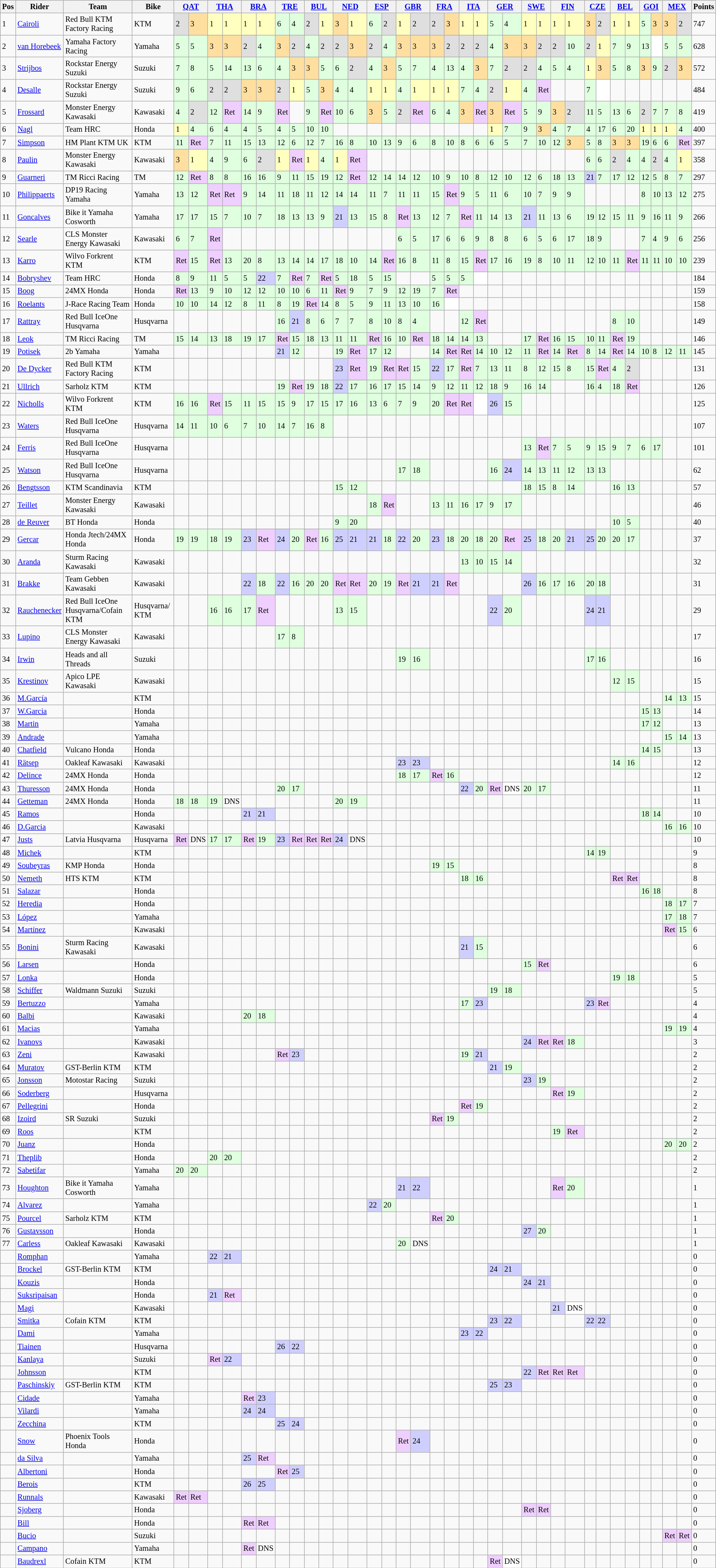<table class="wikitable" Style="font-size: 85%;">
<tr>
<th>Pos</th>
<th>Rider</th>
<th>Team</th>
<th>Bike</th>
<th colspan=2><a href='#'>QAT</a><br></th>
<th colspan=2><a href='#'>THA</a><br></th>
<th colspan=2><a href='#'>BRA</a><br></th>
<th colspan=2><a href='#'>TRE</a><br></th>
<th colspan=2><a href='#'>BUL</a><br></th>
<th colspan=2><a href='#'>NED</a><br></th>
<th colspan=2><a href='#'>ESP</a><br></th>
<th colspan=2><a href='#'>GBR</a><br></th>
<th colspan=2><a href='#'>FRA</a><br></th>
<th colspan=2><a href='#'>ITA</a><br></th>
<th colspan=2><a href='#'>GER</a><br></th>
<th colspan=2><a href='#'>SWE</a><br></th>
<th colspan=2><a href='#'>FIN</a><br></th>
<th colspan=2><a href='#'>CZE</a><br></th>
<th colspan=2><a href='#'>BEL</a><br></th>
<th colspan=2><a href='#'>GOI</a><br></th>
<th colspan=2><a href='#'>MEX</a><br></th>
<th>Points</th>
</tr>
<tr>
<td>1</td>
<td> <a href='#'>Cairoli</a></td>
<td>Red Bull KTM Factory Racing</td>
<td>KTM</td>
<td style="background:#dfdfdf;">2</td>
<td style="background:#ffdf9f;">3</td>
<td style="background:#ffffbf;">1</td>
<td style="background:#ffffbf;">1</td>
<td style="background:#ffffbf;">1</td>
<td style="background:#ffffbf;">1</td>
<td style="background:#dfffdf;">6</td>
<td style="background:#dfffdf;">4</td>
<td style="background:#dfdfdf;">2</td>
<td style="background:#ffffbf;">1</td>
<td style="background:#ffdf9f;">3</td>
<td style="background:#ffffbf;">1</td>
<td style="background:#dfffdf;">6</td>
<td style="background:#dfdfdf;">2</td>
<td style="background:#ffffbf;">1</td>
<td style="background:#dfdfdf;">2</td>
<td style="background:#dfdfdf;">2</td>
<td style="background:#ffdf9f;">3</td>
<td style="background:#ffffbf;">1</td>
<td style="background:#ffffbf;">1</td>
<td style="background:#dfffdf;">5</td>
<td style="background:#dfffdf;">4</td>
<td style="background:#ffffbf;">1</td>
<td style="background:#ffffbf;">1</td>
<td style="background:#ffffbf;">1</td>
<td style="background:#ffffbf;">1</td>
<td style="background:#ffdf9f;">3</td>
<td style="background:#dfdfdf;">2</td>
<td style="background:#ffffbf;">1</td>
<td style="background:#ffffbf;">1</td>
<td style="background:#dfffdf;">5</td>
<td style="background:#ffdf9f;">3</td>
<td style="background:#ffdf9f;">3</td>
<td style="background:#dfdfdf;">2</td>
<td>747</td>
</tr>
<tr>
<td>2</td>
<td> <a href='#'>van Horebeek</a></td>
<td>Yamaha Factory Racing</td>
<td>Yamaha</td>
<td style="background:#dfffdf;">5</td>
<td style="background:#dfffdf;">5</td>
<td style="background:#ffdf9f;">3</td>
<td style="background:#ffdf9f;">3</td>
<td style="background:#dfdfdf;">2</td>
<td style="background:#dfffdf;">4</td>
<td style="background:#ffdf9f;">3</td>
<td style="background:#dfdfdf;">2</td>
<td style="background:#dfffdf;">4</td>
<td style="background:#dfdfdf;">2</td>
<td style="background:#dfdfdf;">2</td>
<td style="background:#ffdf9f;">3</td>
<td style="background:#dfdfdf;">2</td>
<td style="background:#dfffdf;">4</td>
<td style="background:#ffdf9f;">3</td>
<td style="background:#ffdf9f;">3</td>
<td style="background:#ffdf9f;">3</td>
<td style="background:#dfdfdf;">2</td>
<td style="background:#dfdfdf;">2</td>
<td style="background:#dfdfdf;">2</td>
<td style="background:#dfffdf;">4</td>
<td style="background:#ffdf9f;">3</td>
<td style="background:#ffdf9f;">3</td>
<td style="background:#dfdfdf;">2</td>
<td style="background:#dfdfdf;">2</td>
<td style="background:#dfffdf;">10</td>
<td style="background:#dfdfdf;">2</td>
<td style="background:#ffffbf;">1</td>
<td style="background:#dfffdf;">7</td>
<td style="background:#dfffdf;">9</td>
<td style="background:#dfffdf;">13</td>
<td style="background:#ffffff;"></td>
<td style="background:#dfffdf;">5</td>
<td style="background:#dfffdf;">5</td>
<td>628</td>
</tr>
<tr>
<td>3</td>
<td> <a href='#'>Strijbos</a></td>
<td>Rockstar Energy Suzuki</td>
<td>Suzuki</td>
<td style="background:#dfffdf;">7</td>
<td style="background:#dfffdf;">8</td>
<td style="background:#dfffdf;">5</td>
<td style="background:#dfffdf;">14</td>
<td style="background:#dfffdf;">13</td>
<td style="background:#dfffdf;">6</td>
<td style="background:#dfffdf;">4</td>
<td style="background:#ffdf9f;">3</td>
<td style="background:#ffdf9f;">3</td>
<td style="background:#dfffdf;">5</td>
<td style="background:#dfffdf;">6</td>
<td style="background:#dfdfdf;">2</td>
<td style="background:#dfffdf;">4</td>
<td style="background:#ffdf9f;">3</td>
<td style="background:#dfffdf;">5</td>
<td style="background:#dfffdf;">7</td>
<td style="background:#dfffdf;">4</td>
<td style="background:#dfffdf;">13</td>
<td style="background:#dfffdf;">4</td>
<td style="background:#ffdf9f;">3</td>
<td style="background:#dfffdf;">7</td>
<td style="background:#dfdfdf;">2</td>
<td style="background:#dfdfdf;">2</td>
<td style="background:#dfffdf;">4</td>
<td style="background:#dfffdf;">5</td>
<td style="background:#dfffdf;">4</td>
<td style="background:#ffffbf;">1</td>
<td style="background:#ffdf9f;">3</td>
<td style="background:#dfffdf;">5</td>
<td style="background:#dfffdf;">8</td>
<td style="background:#ffdf9f;">3</td>
<td style="background:#dfffdf;">9</td>
<td style="background:#dfdfdf;">2</td>
<td style="background:#ffdf9f;">3</td>
<td>572</td>
</tr>
<tr>
<td>4</td>
<td> <a href='#'>Desalle</a></td>
<td>Rockstar Energy Suzuki</td>
<td>Suzuki</td>
<td style="background:#dfffdf;">9</td>
<td style="background:#dfffdf;">6</td>
<td style="background:#dfdfdf;">2</td>
<td style="background:#dfdfdf;">2</td>
<td style="background:#ffdf9f;">3</td>
<td style="background:#ffdf9f;">3</td>
<td style="background:#dfdfdf;">2</td>
<td style="background:#ffffbf;">1</td>
<td style="background:#dfffdf;">5</td>
<td style="background:#ffdf9f;">3</td>
<td style="background:#dfffdf;">4</td>
<td style="background:#dfffdf;">4</td>
<td style="background:#ffffbf;">1</td>
<td style="background:#ffffbf;">1</td>
<td style="background:#dfffdf;">4</td>
<td style="background:#ffffbf;">1</td>
<td style="background:#ffffbf;">1</td>
<td style="background:#ffffbf;">1</td>
<td style="background:#dfffdf;">7</td>
<td style="background:#dfffdf;">4</td>
<td style="background:#dfdfdf;">2</td>
<td style="background:#ffffbf;">1</td>
<td style="background:#dfffdf;">4</td>
<td style="background:#efcfff;">Ret</td>
<td></td>
<td></td>
<td style="background:#dfffdf;">7</td>
<td style="background:#ffffff;"></td>
<td></td>
<td></td>
<td></td>
<td></td>
<td></td>
<td></td>
<td>484</td>
</tr>
<tr>
<td>5</td>
<td> <a href='#'>Frossard</a></td>
<td>Monster Energy Kawasaki</td>
<td>Kawasaki</td>
<td style="background:#dfffdf;">4</td>
<td style="background:#dfdfdf;">2</td>
<td style="background:#dfffdf;">12</td>
<td style="background:#efcfff;">Ret</td>
<td style="background:#dfffdf;">14</td>
<td style="background:#dfffdf;">9</td>
<td style="background:#efcfff;">Ret</td>
<td></td>
<td style="background:#dfffdf;">9</td>
<td style="background:#efcfff;">Ret</td>
<td style="background:#dfffdf;">10</td>
<td style="background:#dfffdf;">6</td>
<td style="background:#ffdf9f;">3</td>
<td style="background:#dfffdf;">5</td>
<td style="background:#dfdfdf;">2</td>
<td style="background:#efcfff;">Ret</td>
<td style="background:#dfffdf;">6</td>
<td style="background:#dfffdf;">4</td>
<td style="background:#ffdf9f;">3</td>
<td style="background:#efcfff;">Ret</td>
<td style="background:#ffdf9f;">3</td>
<td style="background:#efcfff;">Ret</td>
<td style="background:#dfffdf;">5</td>
<td style="background:#dfffdf;">9</td>
<td style="background:#ffdf9f;">3</td>
<td style="background:#dfdfdf;">2</td>
<td style="background:#dfffdf;">11</td>
<td style="background:#dfffdf;">5</td>
<td style="background:#dfffdf;">13</td>
<td style="background:#dfffdf;">6</td>
<td style="background:#dfdfdf;">2</td>
<td style="background:#dfffdf;">7</td>
<td style="background:#dfffdf;">7</td>
<td style="background:#dfffdf;">8</td>
<td>419</td>
</tr>
<tr>
<td>6</td>
<td> <a href='#'>Nagl</a></td>
<td>Team HRC</td>
<td>Honda</td>
<td style="background:#ffffbf;">1</td>
<td style="background:#dfffdf;">4</td>
<td style="background:#dfffdf;">6</td>
<td style="background:#dfffdf;">4</td>
<td style="background:#dfffdf;">4</td>
<td style="background:#dfffdf;">5</td>
<td style="background:#dfffdf;">4</td>
<td style="background:#dfffdf;">5</td>
<td style="background:#dfffdf;">10</td>
<td style="background:#dfffdf;">10</td>
<td></td>
<td></td>
<td></td>
<td></td>
<td></td>
<td></td>
<td></td>
<td></td>
<td></td>
<td></td>
<td style="background:#ffffbf;">1</td>
<td style="background:#dfffdf;">7</td>
<td style="background:#dfffdf;">9</td>
<td style="background:#ffdf9f;">3</td>
<td style="background:#dfffdf;">4</td>
<td style="background:#dfffdf;">7</td>
<td style="background:#dfffdf;">4</td>
<td style="background:#dfffdf;">17</td>
<td style="background:#dfffdf;">6</td>
<td style="background:#dfffdf;">20</td>
<td style="background:#ffffbf;">1</td>
<td style="background:#ffffbf;">1</td>
<td style="background:#ffffbf;">1</td>
<td style="background:#dfffdf;">4</td>
<td>400</td>
</tr>
<tr>
<td>7</td>
<td> <a href='#'>Simpson</a></td>
<td>HM Plant KTM UK</td>
<td>KTM</td>
<td style="background:#dfffdf;">11</td>
<td style="background:#efcfff;">Ret</td>
<td style="background:#dfffdf;">7</td>
<td style="background:#dfffdf;">11</td>
<td style="background:#dfffdf;">15</td>
<td style="background:#dfffdf;">13</td>
<td style="background:#dfffdf;">12</td>
<td style="background:#dfffdf;">6</td>
<td style="background:#dfffdf;">12</td>
<td style="background:#dfffdf;">7</td>
<td style="background:#dfffdf;">16</td>
<td style="background:#dfffdf;">8</td>
<td style="background:#dfffdf;">10</td>
<td style="background:#dfffdf;">13</td>
<td style="background:#dfffdf;">9</td>
<td style="background:#dfffdf;">6</td>
<td style="background:#dfffdf;">8</td>
<td style="background:#dfffdf;">10</td>
<td style="background:#dfffdf;">8</td>
<td style="background:#dfffdf;">6</td>
<td style="background:#dfffdf;">6</td>
<td style="background:#dfffdf;">5</td>
<td style="background:#dfffdf;">7</td>
<td style="background:#dfffdf;">10</td>
<td style="background:#dfffdf;">12</td>
<td style="background:#ffdf9f;">3</td>
<td style="background:#dfffdf;">5</td>
<td style="background:#dfffdf;">8</td>
<td style="background:#ffdf9f;">3</td>
<td style="background:#ffdf9f;">3</td>
<td style="background:#dfffdf;">19</td>
<td style="background:#dfffdf;">6</td>
<td style="background:#dfffdf;">6</td>
<td style="background:#efcfff;">Ret</td>
<td>397</td>
</tr>
<tr>
<td>8</td>
<td> <a href='#'>Paulin</a></td>
<td>Monster Energy Kawasaki</td>
<td>Kawasaki</td>
<td style="background:#ffdf9f;">3</td>
<td style="background:#ffffbf;">1</td>
<td style="background:#dfffdf;">4</td>
<td style="background:#dfffdf;">9</td>
<td style="background:#dfffdf;">6</td>
<td style="background:#dfdfdf;">2</td>
<td style="background:#ffffbf;">1</td>
<td style="background:#efcfff;">Ret</td>
<td style="background:#ffffbf;">1</td>
<td style="background:#dfffdf;">4</td>
<td style="background:#ffffbf;">1</td>
<td style="background:#efcfff;">Ret</td>
<td></td>
<td></td>
<td></td>
<td></td>
<td></td>
<td></td>
<td></td>
<td></td>
<td></td>
<td></td>
<td></td>
<td></td>
<td></td>
<td></td>
<td style="background:#dfffdf;">6</td>
<td style="background:#dfffdf;">6</td>
<td style="background:#dfdfdf;">2</td>
<td style="background:#dfffdf;">4</td>
<td style="background:#dfffdf;">4</td>
<td style="background:#dfdfdf;">2</td>
<td style="background:#dfffdf;">4</td>
<td style="background:#ffffbf;">1</td>
<td>358</td>
</tr>
<tr>
<td>9</td>
<td> <a href='#'>Guarneri</a></td>
<td>TM Ricci Racing</td>
<td>TM</td>
<td style="background:#dfffdf;">12</td>
<td style="background:#efcfff;">Ret</td>
<td style="background:#dfffdf;">8</td>
<td style="background:#dfffdf;">8</td>
<td style="background:#dfffdf;">16</td>
<td style="background:#dfffdf;">16</td>
<td style="background:#dfffdf;">9</td>
<td style="background:#dfffdf;">11</td>
<td style="background:#dfffdf;">15</td>
<td style="background:#dfffdf;">19</td>
<td style="background:#dfffdf;">12</td>
<td style="background:#efcfff;">Ret</td>
<td style="background:#dfffdf;">12</td>
<td style="background:#dfffdf;">14</td>
<td style="background:#dfffdf;">14</td>
<td style="background:#dfffdf;">12</td>
<td style="background:#dfffdf;">10</td>
<td style="background:#dfffdf;">9</td>
<td style="background:#dfffdf;">10</td>
<td style="background:#dfffdf;">8</td>
<td style="background:#dfffdf;">12</td>
<td style="background:#dfffdf;">10</td>
<td style="background:#dfffdf;">12</td>
<td style="background:#dfffdf;">6</td>
<td style="background:#dfffdf;">18</td>
<td style="background:#dfffdf;">13</td>
<td style="background:#cfcfff;">21</td>
<td style="background:#dfffdf;">7</td>
<td style="background:#dfffdf;">17</td>
<td style="background:#dfffdf;">12</td>
<td style="background:#dfffdf;">12</td>
<td style="background:#dfffdf;">5</td>
<td style="background:#dfffdf;">8</td>
<td style="background:#dfffdf;">7</td>
<td>297</td>
</tr>
<tr>
<td>10</td>
<td> <a href='#'>Philippaerts</a></td>
<td>DP19 Racing Yamaha</td>
<td>Yamaha</td>
<td style="background:#dfffdf;">13</td>
<td style="background:#dfffdf;">12</td>
<td style="background:#efcfff;">Ret</td>
<td style="background:#efcfff;">Ret</td>
<td style="background:#dfffdf;">9</td>
<td style="background:#dfffdf;">14</td>
<td style="background:#dfffdf;">11</td>
<td style="background:#dfffdf;">18</td>
<td style="background:#dfffdf;">11</td>
<td style="background:#dfffdf;">12</td>
<td style="background:#dfffdf;">14</td>
<td style="background:#dfffdf;">14</td>
<td style="background:#dfffdf;">11</td>
<td style="background:#dfffdf;">7</td>
<td style="background:#dfffdf;">11</td>
<td style="background:#dfffdf;">11</td>
<td style="background:#dfffdf;">15</td>
<td style="background:#efcfff;">Ret</td>
<td style="background:#dfffdf;">9</td>
<td style="background:#dfffdf;">5</td>
<td style="background:#dfffdf;">11</td>
<td style="background:#dfffdf;">6</td>
<td style="background:#dfffdf;">10</td>
<td style="background:#dfffdf;">7</td>
<td style="background:#dfffdf;">9</td>
<td style="background:#dfffdf;">9</td>
<td></td>
<td></td>
<td></td>
<td></td>
<td style="background:#dfffdf;">8</td>
<td style="background:#dfffdf;">10</td>
<td style="background:#dfffdf;">13</td>
<td style="background:#dfffdf;">12</td>
<td>275</td>
</tr>
<tr>
<td>11</td>
<td> <a href='#'>Goncalves</a></td>
<td>Bike it Yamaha Cosworth</td>
<td>Yamaha</td>
<td style="background:#dfffdf;">17</td>
<td style="background:#dfffdf;">17</td>
<td style="background:#dfffdf;">15</td>
<td style="background:#dfffdf;">7</td>
<td style="background:#dfffdf;">10</td>
<td style="background:#dfffdf;">7</td>
<td style="background:#dfffdf;">18</td>
<td style="background:#dfffdf;">13</td>
<td style="background:#dfffdf;">13</td>
<td style="background:#dfffdf;">9</td>
<td style="background:#cfcfff;">21</td>
<td style="background:#dfffdf;">13</td>
<td style="background:#dfffdf;">15</td>
<td style="background:#dfffdf;">8</td>
<td style="background:#efcfff;">Ret</td>
<td style="background:#dfffdf;">13</td>
<td style="background:#dfffdf;">12</td>
<td style="background:#dfffdf;">7</td>
<td style="background:#efcfff;">Ret</td>
<td style="background:#dfffdf;">11</td>
<td style="background:#dfffdf;">14</td>
<td style="background:#dfffdf;">13</td>
<td style="background:#cfcfff;">21</td>
<td style="background:#dfffdf;">11</td>
<td style="background:#dfffdf;">13</td>
<td style="background:#dfffdf;">6</td>
<td style="background:#dfffdf;">19</td>
<td style="background:#dfffdf;">12</td>
<td style="background:#dfffdf;">15</td>
<td style="background:#dfffdf;">11</td>
<td style="background:#dfffdf;">9</td>
<td style="background:#dfffdf;">16</td>
<td style="background:#dfffdf;">11</td>
<td style="background:#dfffdf;">9</td>
<td>266</td>
</tr>
<tr>
<td>12</td>
<td> <a href='#'>Searle</a></td>
<td>CLS Monster Energy Kawasaki</td>
<td>Kawasaki</td>
<td style="background:#dfffdf;">6</td>
<td style="background:#dfffdf;">7</td>
<td style="background:#efcfff;">Ret</td>
<td></td>
<td></td>
<td></td>
<td></td>
<td></td>
<td></td>
<td></td>
<td></td>
<td></td>
<td></td>
<td></td>
<td style="background:#dfffdf;">6</td>
<td style="background:#dfffdf;">5</td>
<td style="background:#dfffdf;">17</td>
<td style="background:#dfffdf;">6</td>
<td style="background:#dfffdf;">6</td>
<td style="background:#dfffdf;">9</td>
<td style="background:#dfffdf;">8</td>
<td style="background:#dfffdf;">8</td>
<td style="background:#dfffdf;">6</td>
<td style="background:#dfffdf;">5</td>
<td style="background:#dfffdf;">6</td>
<td style="background:#dfffdf;">17</td>
<td style="background:#dfffdf;">18</td>
<td style="background:#dfffdf;">9</td>
<td></td>
<td></td>
<td style="background:#dfffdf;">7</td>
<td style="background:#dfffdf;">4</td>
<td style="background:#dfffdf;">9</td>
<td style="background:#dfffdf;">6</td>
<td>256</td>
</tr>
<tr>
<td>13</td>
<td> <a href='#'>Karro</a></td>
<td>Wilvo Forkrent KTM</td>
<td>KTM</td>
<td style="background:#efcfff;">Ret</td>
<td style="background:#dfffdf;">15</td>
<td style="background:#efcfff;">Ret</td>
<td style="background:#dfffdf;">13</td>
<td style="background:#dfffdf;">20</td>
<td style="background:#dfffdf;">8</td>
<td style="background:#dfffdf;">13</td>
<td style="background:#dfffdf;">14</td>
<td style="background:#dfffdf;">14</td>
<td style="background:#dfffdf;">17</td>
<td style="background:#dfffdf;">18</td>
<td style="background:#dfffdf;">10</td>
<td style="background:#dfffdf;">14</td>
<td style="background:#efcfff;">Ret</td>
<td style="background:#dfffdf;">16</td>
<td style="background:#dfffdf;">8</td>
<td style="background:#dfffdf;">11</td>
<td style="background:#dfffdf;">8</td>
<td style="background:#dfffdf;">15</td>
<td style="background:#efcfff;">Ret</td>
<td style="background:#dfffdf;">17</td>
<td style="background:#dfffdf;">16</td>
<td style="background:#dfffdf;">19</td>
<td style="background:#dfffdf;">8</td>
<td style="background:#dfffdf;">10</td>
<td style="background:#dfffdf;">11</td>
<td style="background:#dfffdf;">12</td>
<td style="background:#dfffdf;">10</td>
<td style="background:#dfffdf;">11</td>
<td style="background:#efcfff;">Ret</td>
<td style="background:#dfffdf;">11</td>
<td style="background:#dfffdf;">11</td>
<td style="background:#dfffdf;">10</td>
<td style="background:#dfffdf;">10</td>
<td>239</td>
</tr>
<tr>
<td>14</td>
<td> <a href='#'>Bobryshev</a></td>
<td>Team HRC</td>
<td>Honda</td>
<td style="background:#dfffdf;">8</td>
<td style="background:#dfffdf;">9</td>
<td style="background:#dfffdf;">11</td>
<td style="background:#dfffdf;">5</td>
<td style="background:#dfffdf;">5</td>
<td style="background:#cfcfff;">22</td>
<td style="background:#dfffdf;">7</td>
<td style="background:#efcfff;">Ret</td>
<td style="background:#dfffdf;">7</td>
<td style="background:#efcfff;">Ret</td>
<td style="background:#dfffdf;">5</td>
<td style="background:#dfffdf;">18</td>
<td style="background:#dfffdf;">5</td>
<td style="background:#dfffdf;">15</td>
<td></td>
<td></td>
<td style="background:#dfffdf;">5</td>
<td style="background:#dfffdf;">5</td>
<td style="background:#dfffdf;">5</td>
<td style="background:#ffffff;"></td>
<td></td>
<td></td>
<td></td>
<td></td>
<td></td>
<td></td>
<td></td>
<td></td>
<td></td>
<td></td>
<td></td>
<td></td>
<td></td>
<td></td>
<td>184</td>
</tr>
<tr>
<td>15</td>
<td> <a href='#'>Boog</a></td>
<td>24MX Honda</td>
<td>Honda</td>
<td style="background:#efcfff;">Ret</td>
<td style="background:#dfffdf;">13</td>
<td style="background:#dfffdf;">9</td>
<td style="background:#dfffdf;">10</td>
<td style="background:#dfffdf;">12</td>
<td style="background:#dfffdf;">12</td>
<td style="background:#dfffdf;">10</td>
<td style="background:#dfffdf;">10</td>
<td style="background:#dfffdf;">6</td>
<td style="background:#dfffdf;">11</td>
<td style="background:#efcfff;">Ret</td>
<td style="background:#dfffdf;">9</td>
<td style="background:#dfffdf;">7</td>
<td style="background:#dfffdf;">9</td>
<td style="background:#dfffdf;">12</td>
<td style="background:#dfffdf;">19</td>
<td style="background:#dfffdf;">7</td>
<td style="background:#efcfff;">Ret</td>
<td></td>
<td></td>
<td></td>
<td></td>
<td></td>
<td></td>
<td></td>
<td></td>
<td></td>
<td></td>
<td></td>
<td></td>
<td></td>
<td></td>
<td></td>
<td></td>
<td>159</td>
</tr>
<tr>
<td>16</td>
<td> <a href='#'>Roelants</a></td>
<td>J-Race Racing Team</td>
<td>Honda</td>
<td style="background:#dfffdf;">10</td>
<td style="background:#dfffdf;">10</td>
<td style="background:#dfffdf;">14</td>
<td style="background:#dfffdf;">12</td>
<td style="background:#dfffdf;">8</td>
<td style="background:#dfffdf;">11</td>
<td style="background:#dfffdf;">8</td>
<td style="background:#dfffdf;">19</td>
<td style="background:#efcfff;">Ret</td>
<td style="background:#dfffdf;">14</td>
<td style="background:#dfffdf;">8</td>
<td style="background:#dfffdf;">5</td>
<td style="background:#dfffdf;">9</td>
<td style="background:#dfffdf;">11</td>
<td style="background:#dfffdf;">13</td>
<td style="background:#dfffdf;">10</td>
<td style="background:#dfffdf;">16</td>
<td style="background:#ffffff;"></td>
<td></td>
<td></td>
<td></td>
<td></td>
<td></td>
<td></td>
<td></td>
<td></td>
<td></td>
<td></td>
<td></td>
<td></td>
<td></td>
<td></td>
<td></td>
<td></td>
<td>158</td>
</tr>
<tr>
<td>17</td>
<td> <a href='#'>Rattray</a></td>
<td>Red Bull IceOne Husqvarna</td>
<td>Husqvarna</td>
<td></td>
<td></td>
<td></td>
<td></td>
<td></td>
<td></td>
<td style="background:#dfffdf;">16</td>
<td style="background:#cfcfff;">21</td>
<td style="background:#dfffdf;">8</td>
<td style="background:#dfffdf;">6</td>
<td style="background:#dfffdf;">7</td>
<td style="background:#dfffdf;">7</td>
<td style="background:#dfffdf;">8</td>
<td style="background:#dfffdf;">10</td>
<td style="background:#dfffdf;">8</td>
<td style="background:#dfffdf;">4</td>
<td></td>
<td></td>
<td style="background:#dfffdf;">12</td>
<td style="background:#efcfff;">Ret</td>
<td></td>
<td></td>
<td></td>
<td></td>
<td></td>
<td></td>
<td></td>
<td></td>
<td style="background:#dfffdf;">8</td>
<td style="background:#dfffdf;">10</td>
<td></td>
<td></td>
<td></td>
<td></td>
<td>149</td>
</tr>
<tr>
<td>18</td>
<td> <a href='#'>Leok</a></td>
<td>TM Ricci Racing</td>
<td>TM</td>
<td style="background:#dfffdf;">15</td>
<td style="background:#dfffdf;">14</td>
<td style="background:#dfffdf;">13</td>
<td style="background:#dfffdf;">18</td>
<td style="background:#dfffdf;">19</td>
<td style="background:#dfffdf;">17</td>
<td style="background:#efcfff;">Ret</td>
<td style="background:#dfffdf;">15</td>
<td style="background:#dfffdf;">18</td>
<td style="background:#dfffdf;">13</td>
<td style="background:#dfffdf;">11</td>
<td style="background:#dfffdf;">11</td>
<td style="background:#efcfff;">Ret</td>
<td style="background:#dfffdf;">16</td>
<td style="background:#dfffdf;">10</td>
<td style="background:#efcfff;">Ret</td>
<td style="background:#dfffdf;">18</td>
<td style="background:#dfffdf;">14</td>
<td style="background:#dfffdf;">14</td>
<td style="background:#dfffdf;">13</td>
<td></td>
<td></td>
<td style="background:#dfffdf;">17</td>
<td style="background:#efcfff;">Ret</td>
<td style="background:#dfffdf;">16</td>
<td style="background:#dfffdf;">15</td>
<td style="background:#dfffdf;">10</td>
<td style="background:#dfffdf;">11</td>
<td style="background:#efcfff;">Ret</td>
<td style="background:#dfffdf;">19</td>
<td></td>
<td></td>
<td></td>
<td></td>
<td>146</td>
</tr>
<tr>
<td>19</td>
<td> <a href='#'>Potisek</a></td>
<td>2b Yamaha</td>
<td>Yamaha</td>
<td></td>
<td></td>
<td></td>
<td></td>
<td></td>
<td></td>
<td style="background:#cfcfff;">21</td>
<td style="background:#dfffdf;">12</td>
<td></td>
<td></td>
<td style="background:#dfffdf;">19</td>
<td style="background:#efcfff;">Ret</td>
<td style="background:#dfffdf;">17</td>
<td style="background:#dfffdf;">12</td>
<td></td>
<td></td>
<td style="background:#dfffdf;">14</td>
<td style="background:#efcfff;">Ret</td>
<td style="background:#efcfff;">Ret</td>
<td style="background:#dfffdf;">14</td>
<td style="background:#dfffdf;">10</td>
<td style="background:#dfffdf;">12</td>
<td style="background:#dfffdf;">11</td>
<td style="background:#efcfff;">Ret</td>
<td style="background:#dfffdf;">14</td>
<td style="background:#efcfff;">Ret</td>
<td style="background:#dfffdf;">8</td>
<td style="background:#dfffdf;">14</td>
<td style="background:#efcfff;">Ret</td>
<td style="background:#dfffdf;">14</td>
<td style="background:#dfffdf;">10</td>
<td style="background:#dfffdf;">8</td>
<td style="background:#dfffdf;">12</td>
<td style="background:#dfffdf;">11</td>
<td>145</td>
</tr>
<tr>
<td>20</td>
<td> <a href='#'>De Dycker</a></td>
<td>Red Bull KTM Factory Racing</td>
<td>KTM</td>
<td></td>
<td></td>
<td></td>
<td></td>
<td></td>
<td></td>
<td></td>
<td></td>
<td></td>
<td></td>
<td style="background:#cfcfff;">23</td>
<td style="background:#efcfff;">Ret</td>
<td style="background:#dfffdf;">19</td>
<td style="background:#efcfff;">Ret</td>
<td style="background:#efcfff;">Ret</td>
<td style="background:#dfffdf;">15</td>
<td style="background:#cfcfff;">22</td>
<td style="background:#dfffdf;">17</td>
<td style="background:#efcfff;">Ret</td>
<td style="background:#dfffdf;">7</td>
<td style="background:#dfffdf;">13</td>
<td style="background:#dfffdf;">11</td>
<td style="background:#dfffdf;">8</td>
<td style="background:#dfffdf;">12</td>
<td style="background:#dfffdf;">15</td>
<td style="background:#dfffdf;">8</td>
<td style="background:#dfffdf;">15</td>
<td style="background:#efcfff;">Ret</td>
<td style="background:#dfffdf;">4</td>
<td style="background:#dfdfdf;">2</td>
<td></td>
<td></td>
<td></td>
<td></td>
<td>131</td>
</tr>
<tr>
<td>21</td>
<td> <a href='#'>Ullrich</a></td>
<td>Sarholz KTM</td>
<td>KTM</td>
<td></td>
<td></td>
<td></td>
<td></td>
<td></td>
<td></td>
<td style="background:#dfffdf;">19</td>
<td style="background:#efcfff;">Ret</td>
<td style="background:#dfffdf;">19</td>
<td style="background:#dfffdf;">18</td>
<td style="background:#cfcfff;">22</td>
<td style="background:#dfffdf;">17</td>
<td style="background:#dfffdf;">16</td>
<td style="background:#dfffdf;">17</td>
<td style="background:#dfffdf;">15</td>
<td style="background:#dfffdf;">14</td>
<td style="background:#dfffdf;">9</td>
<td style="background:#dfffdf;">12</td>
<td style="background:#dfffdf;">11</td>
<td style="background:#dfffdf;">12</td>
<td style="background:#dfffdf;">18</td>
<td style="background:#dfffdf;">9</td>
<td style="background:#dfffdf;">16</td>
<td style="background:#dfffdf;">14</td>
<td></td>
<td></td>
<td style="background:#dfffdf;">16</td>
<td style="background:#dfffdf;">4</td>
<td style="background:#dfffdf;">18</td>
<td style="background:#efcfff;">Ret</td>
<td></td>
<td></td>
<td></td>
<td></td>
<td>126</td>
</tr>
<tr>
<td>22</td>
<td> <a href='#'>Nicholls</a></td>
<td>Wilvo Forkrent KTM</td>
<td>KTM</td>
<td style="background:#dfffdf;">16</td>
<td style="background:#dfffdf;">16</td>
<td style="background:#efcfff;">Ret</td>
<td style="background:#dfffdf;">15</td>
<td style="background:#dfffdf;">11</td>
<td style="background:#dfffdf;">15</td>
<td style="background:#dfffdf;">15</td>
<td style="background:#dfffdf;">9</td>
<td style="background:#dfffdf;">17</td>
<td style="background:#dfffdf;">15</td>
<td style="background:#dfffdf;">17</td>
<td style="background:#dfffdf;">16</td>
<td style="background:#dfffdf;">13</td>
<td style="background:#dfffdf;">6</td>
<td style="background:#dfffdf;">7</td>
<td style="background:#dfffdf;">9</td>
<td style="background:#dfffdf;">20</td>
<td style="background:#efcfff;">Ret</td>
<td style="background:#efcfff;">Ret</td>
<td style="background:#ffffff;"></td>
<td style="background:#cfcfff;">26</td>
<td style="background:#dfffdf;">15</td>
<td></td>
<td></td>
<td></td>
<td></td>
<td></td>
<td></td>
<td></td>
<td></td>
<td></td>
<td></td>
<td></td>
<td></td>
<td>125</td>
</tr>
<tr>
<td>23</td>
<td> <a href='#'>Waters</a></td>
<td>Red Bull IceOne Husqvarna</td>
<td>Husqvarna</td>
<td style="background:#dfffdf;">14</td>
<td style="background:#dfffdf;">11</td>
<td style="background:#dfffdf;">10</td>
<td style="background:#dfffdf;">6</td>
<td style="background:#dfffdf;">7</td>
<td style="background:#dfffdf;">10</td>
<td style="background:#dfffdf;">14</td>
<td style="background:#dfffdf;">7</td>
<td style="background:#dfffdf;">16</td>
<td style="background:#dfffdf;">8</td>
<td></td>
<td></td>
<td></td>
<td></td>
<td></td>
<td></td>
<td></td>
<td></td>
<td></td>
<td></td>
<td></td>
<td></td>
<td></td>
<td></td>
<td></td>
<td></td>
<td></td>
<td></td>
<td></td>
<td></td>
<td></td>
<td></td>
<td></td>
<td></td>
<td>107</td>
</tr>
<tr>
<td>24</td>
<td> <a href='#'>Ferris</a></td>
<td>Red Bull IceOne Husqvarna</td>
<td>Husqvarna</td>
<td></td>
<td></td>
<td></td>
<td></td>
<td></td>
<td></td>
<td></td>
<td></td>
<td></td>
<td></td>
<td></td>
<td></td>
<td></td>
<td></td>
<td></td>
<td></td>
<td></td>
<td></td>
<td></td>
<td></td>
<td></td>
<td></td>
<td style="background:#dfffdf;">13</td>
<td style="background:#efcfff;">Ret</td>
<td style="background:#dfffdf;">7</td>
<td style="background:#dfffdf;">5</td>
<td style="background:#dfffdf;">9</td>
<td style="background:#dfffdf;">15</td>
<td style="background:#dfffdf;">9</td>
<td style="background:#dfffdf;">7</td>
<td style="background:#dfffdf;">6</td>
<td style="background:#dfffdf;">17</td>
<td></td>
<td></td>
<td>101</td>
</tr>
<tr>
<td>25</td>
<td> <a href='#'>Watson</a></td>
<td>Red Bull IceOne Husqvarna</td>
<td>Husqvarna</td>
<td></td>
<td></td>
<td></td>
<td></td>
<td></td>
<td></td>
<td></td>
<td></td>
<td></td>
<td></td>
<td></td>
<td></td>
<td></td>
<td></td>
<td style="background:#dfffdf;">17</td>
<td style="background:#dfffdf;">18</td>
<td></td>
<td></td>
<td></td>
<td></td>
<td style="background:#dfffdf;">16</td>
<td style="background:#cfcfff;">24</td>
<td style="background:#dfffdf;">14</td>
<td style="background:#dfffdf;">13</td>
<td style="background:#dfffdf;">11</td>
<td style="background:#dfffdf;">12</td>
<td style="background:#dfffdf;">13</td>
<td style="background:#dfffdf;">13</td>
<td></td>
<td></td>
<td></td>
<td></td>
<td></td>
<td></td>
<td>62</td>
</tr>
<tr>
<td>26</td>
<td> <a href='#'>Bengtsson</a></td>
<td>KTM Scandinavia</td>
<td>KTM</td>
<td></td>
<td></td>
<td></td>
<td></td>
<td></td>
<td></td>
<td></td>
<td></td>
<td></td>
<td></td>
<td style="background:#dfffdf;">15</td>
<td style="background:#dfffdf;">12</td>
<td></td>
<td></td>
<td></td>
<td></td>
<td></td>
<td></td>
<td></td>
<td></td>
<td></td>
<td></td>
<td style="background:#dfffdf;">18</td>
<td style="background:#dfffdf;">15</td>
<td style="background:#dfffdf;">8</td>
<td style="background:#dfffdf;">14</td>
<td></td>
<td></td>
<td style="background:#dfffdf;">16</td>
<td style="background:#dfffdf;">13</td>
<td></td>
<td></td>
<td></td>
<td></td>
<td>57</td>
</tr>
<tr>
<td>27</td>
<td> <a href='#'>Teillet</a></td>
<td>Monster Energy Kawasaki</td>
<td>Kawasaki</td>
<td></td>
<td></td>
<td></td>
<td></td>
<td></td>
<td></td>
<td></td>
<td></td>
<td></td>
<td></td>
<td></td>
<td></td>
<td style="background:#dfffdf;">18</td>
<td style="background:#efcfff;">Ret</td>
<td></td>
<td></td>
<td style="background:#dfffdf;">13</td>
<td style="background:#dfffdf;">11</td>
<td style="background:#dfffdf;">16</td>
<td style="background:#dfffdf;">17</td>
<td style="background:#dfffdf;">9</td>
<td style="background:#dfffdf;">17</td>
<td></td>
<td></td>
<td></td>
<td></td>
<td></td>
<td></td>
<td></td>
<td></td>
<td></td>
<td></td>
<td></td>
<td></td>
<td>46</td>
</tr>
<tr>
<td>28</td>
<td> <a href='#'>de Reuver</a></td>
<td>BT Honda</td>
<td>Honda</td>
<td></td>
<td></td>
<td></td>
<td></td>
<td></td>
<td></td>
<td></td>
<td></td>
<td></td>
<td></td>
<td style="background:#dfffdf;">9</td>
<td style="background:#dfffdf;">20</td>
<td></td>
<td></td>
<td></td>
<td></td>
<td></td>
<td></td>
<td></td>
<td></td>
<td></td>
<td></td>
<td></td>
<td></td>
<td></td>
<td></td>
<td></td>
<td></td>
<td style="background:#dfffdf;">10</td>
<td style="background:#dfffdf;">5</td>
<td></td>
<td></td>
<td></td>
<td></td>
<td>40</td>
</tr>
<tr>
<td>29</td>
<td> <a href='#'>Gercar</a></td>
<td>Honda Jtech/24MX Honda</td>
<td>Honda</td>
<td style="background:#dfffdf;">19</td>
<td style="background:#dfffdf;">19</td>
<td style="background:#dfffdf;">18</td>
<td style="background:#dfffdf;">19</td>
<td style="background:#cfcfff;">23</td>
<td style="background:#efcfff;">Ret</td>
<td style="background:#cfcfff;">24</td>
<td style="background:#dfffdf;">20</td>
<td style="background:#efcfff;">Ret</td>
<td style="background:#dfffdf;">16</td>
<td style="background:#cfcfff;">25</td>
<td style="background:#cfcfff;">21</td>
<td style="background:#cfcfff;">21</td>
<td style="background:#dfffdf;">18</td>
<td style="background:#cfcfff;">22</td>
<td style="background:#dfffdf;">20</td>
<td style="background:#cfcfff;">23</td>
<td style="background:#dfffdf;">18</td>
<td style="background:#dfffdf;">20</td>
<td style="background:#dfffdf;">18</td>
<td style="background:#dfffdf;">20</td>
<td style="background:#efcfff;">Ret</td>
<td style="background:#cfcfff;">25</td>
<td style="background:#dfffdf;">18</td>
<td style="background:#dfffdf;">20</td>
<td style="background:#cfcfff;">21</td>
<td style="background:#cfcfff;">25</td>
<td style="background:#dfffdf;">20</td>
<td style="background:#dfffdf;">20</td>
<td style="background:#dfffdf;">17</td>
<td></td>
<td></td>
<td></td>
<td></td>
<td>37</td>
</tr>
<tr>
<td>30</td>
<td> <a href='#'>Aranda</a></td>
<td>Sturm Racing Kawasaki</td>
<td>Kawasaki</td>
<td></td>
<td></td>
<td></td>
<td></td>
<td></td>
<td></td>
<td></td>
<td></td>
<td></td>
<td></td>
<td></td>
<td></td>
<td></td>
<td></td>
<td></td>
<td></td>
<td></td>
<td></td>
<td style="background:#dfffdf;">13</td>
<td style="background:#dfffdf;">10</td>
<td style="background:#dfffdf;">15</td>
<td style="background:#dfffdf;">14</td>
<td></td>
<td></td>
<td></td>
<td></td>
<td></td>
<td></td>
<td></td>
<td></td>
<td></td>
<td></td>
<td></td>
<td></td>
<td>32</td>
</tr>
<tr>
<td>31</td>
<td> <a href='#'>Brakke</a></td>
<td>Team Gebben Kawasaki</td>
<td>Kawasaki</td>
<td></td>
<td></td>
<td></td>
<td></td>
<td style="background:#cfcfff;">22</td>
<td style="background:#dfffdf;">18</td>
<td style="background:#cfcfff;">22</td>
<td style="background:#dfffdf;">16</td>
<td style="background:#dfffdf;">20</td>
<td style="background:#dfffdf;">20</td>
<td style="background:#efcfff;">Ret</td>
<td style="background:#efcfff;">Ret</td>
<td style="background:#dfffdf;">20</td>
<td style="background:#dfffdf;">19</td>
<td style="background:#efcfff;">Ret</td>
<td style="background:#cfcfff;">21</td>
<td style="background:#cfcfff;">21</td>
<td style="background:#efcfff;">Ret</td>
<td></td>
<td></td>
<td></td>
<td></td>
<td style="background:#cfcfff;">26</td>
<td style="background:#dfffdf;">16</td>
<td style="background:#dfffdf;">17</td>
<td style="background:#dfffdf;">16</td>
<td style="background:#dfffdf;">20</td>
<td style="background:#dfffdf;">18</td>
<td></td>
<td></td>
<td></td>
<td></td>
<td></td>
<td></td>
<td>31</td>
</tr>
<tr>
<td>32</td>
<td> <a href='#'>Rauchenecker</a></td>
<td>Red Bull IceOne Husqvarna/Cofain KTM</td>
<td>Husqvarna/ KTM</td>
<td></td>
<td></td>
<td style="background:#dfffdf;">16</td>
<td style="background:#dfffdf;">16</td>
<td style="background:#dfffdf;">17</td>
<td style="background:#efcfff;">Ret</td>
<td></td>
<td></td>
<td></td>
<td></td>
<td style="background:#dfffdf;">13</td>
<td style="background:#dfffdf;">15</td>
<td></td>
<td></td>
<td></td>
<td></td>
<td></td>
<td></td>
<td></td>
<td></td>
<td style="background:#cfcfff;">22</td>
<td style="background:#dfffdf;">20</td>
<td></td>
<td></td>
<td></td>
<td></td>
<td style="background:#cfcfff;">24</td>
<td style="background:#cfcfff;">21</td>
<td></td>
<td></td>
<td></td>
<td></td>
<td></td>
<td></td>
<td>29</td>
</tr>
<tr>
<td>33</td>
<td> <a href='#'>Lupino</a></td>
<td>CLS Monster Energy Kawasaki</td>
<td>Kawasaki</td>
<td></td>
<td></td>
<td></td>
<td></td>
<td></td>
<td></td>
<td style="background:#dfffdf;">17</td>
<td style="background:#dfffdf;">8</td>
<td></td>
<td></td>
<td></td>
<td></td>
<td></td>
<td></td>
<td></td>
<td></td>
<td></td>
<td></td>
<td></td>
<td></td>
<td></td>
<td></td>
<td></td>
<td></td>
<td></td>
<td></td>
<td></td>
<td></td>
<td></td>
<td></td>
<td></td>
<td></td>
<td></td>
<td></td>
<td>17</td>
</tr>
<tr>
<td>34</td>
<td> <a href='#'>Irwin</a></td>
<td>Heads and all Threads</td>
<td>Suzuki</td>
<td></td>
<td></td>
<td></td>
<td></td>
<td></td>
<td></td>
<td></td>
<td></td>
<td></td>
<td></td>
<td></td>
<td></td>
<td></td>
<td></td>
<td style="background:#dfffdf;">19</td>
<td style="background:#dfffdf;">16</td>
<td></td>
<td></td>
<td></td>
<td></td>
<td></td>
<td></td>
<td></td>
<td></td>
<td></td>
<td></td>
<td style="background:#dfffdf;">17</td>
<td style="background:#dfffdf;">16</td>
<td></td>
<td></td>
<td></td>
<td></td>
<td></td>
<td></td>
<td>16</td>
</tr>
<tr>
<td>35</td>
<td> <a href='#'>Krestinov</a></td>
<td>Apico LPE Kawasaki</td>
<td>Kawasaki</td>
<td></td>
<td></td>
<td></td>
<td></td>
<td></td>
<td></td>
<td></td>
<td></td>
<td></td>
<td></td>
<td></td>
<td></td>
<td></td>
<td></td>
<td></td>
<td></td>
<td></td>
<td></td>
<td></td>
<td></td>
<td></td>
<td></td>
<td></td>
<td></td>
<td></td>
<td></td>
<td></td>
<td></td>
<td style="background:#dfffdf;">12</td>
<td style="background:#dfffdf;">15</td>
<td></td>
<td></td>
<td></td>
<td></td>
<td>15</td>
</tr>
<tr>
<td>36</td>
<td> <a href='#'>M.García</a></td>
<td></td>
<td>KTM</td>
<td></td>
<td></td>
<td></td>
<td></td>
<td></td>
<td></td>
<td></td>
<td></td>
<td></td>
<td></td>
<td></td>
<td></td>
<td></td>
<td></td>
<td></td>
<td></td>
<td></td>
<td></td>
<td></td>
<td></td>
<td></td>
<td></td>
<td></td>
<td></td>
<td></td>
<td></td>
<td></td>
<td></td>
<td></td>
<td></td>
<td></td>
<td></td>
<td style="background:#dfffdf;">14</td>
<td style="background:#dfffdf;">13</td>
<td>15</td>
</tr>
<tr>
<td>37</td>
<td> <a href='#'>W.Garcia</a></td>
<td></td>
<td>Honda</td>
<td></td>
<td></td>
<td></td>
<td></td>
<td></td>
<td></td>
<td></td>
<td></td>
<td></td>
<td></td>
<td></td>
<td></td>
<td></td>
<td></td>
<td></td>
<td></td>
<td></td>
<td></td>
<td></td>
<td></td>
<td></td>
<td></td>
<td></td>
<td></td>
<td></td>
<td></td>
<td></td>
<td></td>
<td></td>
<td></td>
<td style="background:#dfffdf;">15</td>
<td style="background:#dfffdf;">13</td>
<td></td>
<td></td>
<td>14</td>
</tr>
<tr>
<td>38</td>
<td> <a href='#'>Martin</a></td>
<td></td>
<td>Yamaha</td>
<td></td>
<td></td>
<td></td>
<td></td>
<td></td>
<td></td>
<td></td>
<td></td>
<td></td>
<td></td>
<td></td>
<td></td>
<td></td>
<td></td>
<td></td>
<td></td>
<td></td>
<td></td>
<td></td>
<td></td>
<td></td>
<td></td>
<td></td>
<td></td>
<td></td>
<td></td>
<td></td>
<td></td>
<td></td>
<td></td>
<td style="background:#dfffdf;">17</td>
<td style="background:#dfffdf;">12</td>
<td></td>
<td></td>
<td>13</td>
</tr>
<tr>
<td>39</td>
<td> <a href='#'>Andrade</a></td>
<td></td>
<td>Yamaha</td>
<td></td>
<td></td>
<td></td>
<td></td>
<td></td>
<td></td>
<td></td>
<td></td>
<td></td>
<td></td>
<td></td>
<td></td>
<td></td>
<td></td>
<td></td>
<td></td>
<td></td>
<td></td>
<td></td>
<td></td>
<td></td>
<td></td>
<td></td>
<td></td>
<td></td>
<td></td>
<td></td>
<td></td>
<td></td>
<td></td>
<td></td>
<td></td>
<td style="background:#dfffdf;">15</td>
<td style="background:#dfffdf;">14</td>
<td>13</td>
</tr>
<tr>
<td>40</td>
<td> <a href='#'>Chatfield</a></td>
<td>Vulcano Honda</td>
<td>Honda</td>
<td></td>
<td></td>
<td></td>
<td></td>
<td></td>
<td></td>
<td></td>
<td></td>
<td></td>
<td></td>
<td></td>
<td></td>
<td></td>
<td></td>
<td></td>
<td></td>
<td></td>
<td></td>
<td></td>
<td></td>
<td></td>
<td></td>
<td></td>
<td></td>
<td></td>
<td></td>
<td></td>
<td></td>
<td></td>
<td></td>
<td style="background:#dfffdf;">14</td>
<td style="background:#dfffdf;">15</td>
<td></td>
<td></td>
<td>13</td>
</tr>
<tr>
<td>41</td>
<td> <a href='#'>Rätsep</a></td>
<td>Oakleaf Kawasaki</td>
<td>Kawasaki</td>
<td></td>
<td></td>
<td></td>
<td></td>
<td></td>
<td></td>
<td></td>
<td></td>
<td></td>
<td></td>
<td></td>
<td></td>
<td></td>
<td></td>
<td style="background:#cfcfff;">23</td>
<td style="background:#cfcfff;">23</td>
<td></td>
<td></td>
<td></td>
<td></td>
<td></td>
<td></td>
<td></td>
<td></td>
<td></td>
<td></td>
<td></td>
<td></td>
<td style="background:#dfffdf;">14</td>
<td style="background:#dfffdf;">16</td>
<td></td>
<td></td>
<td></td>
<td></td>
<td>12</td>
</tr>
<tr>
<td>42</td>
<td> <a href='#'>Delince</a></td>
<td>24MX Honda</td>
<td>Honda</td>
<td></td>
<td></td>
<td></td>
<td></td>
<td></td>
<td></td>
<td></td>
<td></td>
<td></td>
<td></td>
<td></td>
<td></td>
<td></td>
<td></td>
<td style="background:#dfffdf;">18</td>
<td style="background:#dfffdf;">17</td>
<td style="background:#efcfff;">Ret</td>
<td style="background:#dfffdf;">16</td>
<td></td>
<td></td>
<td></td>
<td></td>
<td></td>
<td></td>
<td></td>
<td></td>
<td></td>
<td></td>
<td></td>
<td></td>
<td></td>
<td></td>
<td></td>
<td></td>
<td>12</td>
</tr>
<tr>
<td>43</td>
<td> <a href='#'>Thuresson</a></td>
<td>24MX Honda</td>
<td>Honda</td>
<td></td>
<td></td>
<td></td>
<td></td>
<td></td>
<td></td>
<td style="background:#dfffdf;">20</td>
<td style="background:#dfffdf;">17</td>
<td></td>
<td></td>
<td></td>
<td></td>
<td></td>
<td></td>
<td></td>
<td></td>
<td></td>
<td></td>
<td style="background:#cfcfff;">22</td>
<td style="background:#dfffdf;">20</td>
<td style="background:#efcfff;">Ret</td>
<td style="background:#ffffff;">DNS</td>
<td style="background:#dfffdf;">20</td>
<td style="background:#dfffdf;">17</td>
<td></td>
<td></td>
<td></td>
<td></td>
<td></td>
<td></td>
<td></td>
<td></td>
<td></td>
<td></td>
<td>11</td>
</tr>
<tr>
<td>44</td>
<td> <a href='#'>Getteman</a></td>
<td>24MX Honda</td>
<td>Honda</td>
<td style="background:#dfffdf;">18</td>
<td style="background:#dfffdf;">18</td>
<td style="background:#dfffdf;">19</td>
<td>DNS</td>
<td></td>
<td></td>
<td></td>
<td></td>
<td></td>
<td></td>
<td style="background:#dfffdf;">20</td>
<td style="background:#dfffdf;">19</td>
<td></td>
<td></td>
<td></td>
<td></td>
<td></td>
<td></td>
<td></td>
<td></td>
<td></td>
<td></td>
<td></td>
<td></td>
<td></td>
<td></td>
<td></td>
<td></td>
<td></td>
<td></td>
<td></td>
<td></td>
<td></td>
<td></td>
<td>11</td>
</tr>
<tr>
<td>45</td>
<td> <a href='#'>Ramos</a></td>
<td></td>
<td>Honda</td>
<td></td>
<td></td>
<td></td>
<td></td>
<td style="background:#cfcfff;">21</td>
<td style="background:#cfcfff;">21</td>
<td></td>
<td></td>
<td></td>
<td></td>
<td></td>
<td></td>
<td></td>
<td></td>
<td></td>
<td></td>
<td></td>
<td></td>
<td></td>
<td></td>
<td></td>
<td></td>
<td></td>
<td></td>
<td></td>
<td></td>
<td></td>
<td></td>
<td></td>
<td></td>
<td style="background:#dfffdf;">18</td>
<td style="background:#dfffdf;">14</td>
<td></td>
<td></td>
<td>10</td>
</tr>
<tr>
<td>46</td>
<td> <a href='#'>D.Garcia</a></td>
<td></td>
<td>Kawasaki</td>
<td></td>
<td></td>
<td></td>
<td></td>
<td></td>
<td></td>
<td></td>
<td></td>
<td></td>
<td></td>
<td></td>
<td></td>
<td></td>
<td></td>
<td></td>
<td></td>
<td></td>
<td></td>
<td></td>
<td></td>
<td></td>
<td></td>
<td></td>
<td></td>
<td></td>
<td></td>
<td></td>
<td></td>
<td></td>
<td></td>
<td></td>
<td></td>
<td style="background:#dfffdf;">16</td>
<td style="background:#dfffdf;">16</td>
<td>10</td>
</tr>
<tr>
<td>47</td>
<td> <a href='#'>Justs</a></td>
<td>Latvia Husqvarna</td>
<td>Husqvarna</td>
<td style="background:#efcfff;">Ret</td>
<td>DNS</td>
<td style="background:#dfffdf;">17</td>
<td style="background:#dfffdf;">17</td>
<td style="background:#efcfff;">Ret</td>
<td style="background:#dfffdf;">19</td>
<td style="background:#cfcfff;">23</td>
<td style="background:#efcfff;">Ret</td>
<td style="background:#efcfff;">Ret</td>
<td style="background:#efcfff;">Ret</td>
<td style="background:#cfcfff;">24</td>
<td>DNS</td>
<td></td>
<td></td>
<td></td>
<td></td>
<td></td>
<td></td>
<td></td>
<td></td>
<td></td>
<td></td>
<td></td>
<td></td>
<td></td>
<td></td>
<td></td>
<td></td>
<td></td>
<td></td>
<td></td>
<td></td>
<td></td>
<td></td>
<td>10</td>
</tr>
<tr>
<td>48</td>
<td> <a href='#'>Michek</a></td>
<td></td>
<td>KTM</td>
<td></td>
<td></td>
<td></td>
<td></td>
<td></td>
<td></td>
<td></td>
<td></td>
<td></td>
<td></td>
<td></td>
<td></td>
<td></td>
<td></td>
<td></td>
<td></td>
<td></td>
<td></td>
<td></td>
<td></td>
<td></td>
<td></td>
<td></td>
<td></td>
<td></td>
<td></td>
<td style="background:#dfffdf;">14</td>
<td style="background:#dfffdf;">19</td>
<td></td>
<td></td>
<td></td>
<td></td>
<td></td>
<td></td>
<td>9</td>
</tr>
<tr>
<td>49</td>
<td> <a href='#'>Soubeyras</a></td>
<td>KMP Honda</td>
<td>Honda</td>
<td></td>
<td></td>
<td></td>
<td></td>
<td></td>
<td></td>
<td></td>
<td></td>
<td></td>
<td></td>
<td></td>
<td></td>
<td></td>
<td></td>
<td></td>
<td></td>
<td style="background:#dfffdf;">19</td>
<td style="background:#dfffdf;">15</td>
<td></td>
<td></td>
<td></td>
<td></td>
<td></td>
<td></td>
<td></td>
<td></td>
<td></td>
<td></td>
<td></td>
<td></td>
<td></td>
<td></td>
<td></td>
<td></td>
<td>8</td>
</tr>
<tr>
<td>50</td>
<td> <a href='#'>Nemeth</a></td>
<td>HTS KTM</td>
<td>KTM</td>
<td></td>
<td></td>
<td></td>
<td></td>
<td></td>
<td></td>
<td></td>
<td></td>
<td></td>
<td></td>
<td></td>
<td></td>
<td></td>
<td></td>
<td></td>
<td></td>
<td></td>
<td></td>
<td style="background:#dfffdf;">18</td>
<td style="background:#dfffdf;">16</td>
<td></td>
<td></td>
<td></td>
<td></td>
<td></td>
<td></td>
<td></td>
<td></td>
<td style="background:#efcfff;">Ret</td>
<td style="background:#efcfff;">Ret</td>
<td></td>
<td></td>
<td></td>
<td></td>
<td>8</td>
</tr>
<tr>
<td>51</td>
<td> <a href='#'>Salazar</a></td>
<td></td>
<td>Honda</td>
<td></td>
<td></td>
<td></td>
<td></td>
<td></td>
<td></td>
<td></td>
<td></td>
<td></td>
<td></td>
<td></td>
<td></td>
<td></td>
<td></td>
<td></td>
<td></td>
<td></td>
<td></td>
<td></td>
<td></td>
<td></td>
<td></td>
<td></td>
<td></td>
<td></td>
<td></td>
<td></td>
<td></td>
<td></td>
<td></td>
<td style="background:#dfffdf;">16</td>
<td style="background:#dfffdf;">18</td>
<td></td>
<td></td>
<td>8</td>
</tr>
<tr>
<td>52</td>
<td> <a href='#'>Heredia</a></td>
<td></td>
<td>Honda</td>
<td></td>
<td></td>
<td></td>
<td></td>
<td></td>
<td></td>
<td></td>
<td></td>
<td></td>
<td></td>
<td></td>
<td></td>
<td></td>
<td></td>
<td></td>
<td></td>
<td></td>
<td></td>
<td></td>
<td></td>
<td></td>
<td></td>
<td></td>
<td></td>
<td></td>
<td></td>
<td></td>
<td></td>
<td></td>
<td></td>
<td></td>
<td></td>
<td style="background:#dfffdf;">18</td>
<td style="background:#dfffdf;">17</td>
<td>7</td>
</tr>
<tr>
<td>53</td>
<td> <a href='#'>López</a></td>
<td></td>
<td>Yamaha</td>
<td></td>
<td></td>
<td></td>
<td></td>
<td></td>
<td></td>
<td></td>
<td></td>
<td></td>
<td></td>
<td></td>
<td></td>
<td></td>
<td></td>
<td></td>
<td></td>
<td></td>
<td></td>
<td></td>
<td></td>
<td></td>
<td></td>
<td></td>
<td></td>
<td></td>
<td></td>
<td></td>
<td></td>
<td></td>
<td></td>
<td></td>
<td></td>
<td style="background:#dfffdf;">17</td>
<td style="background:#dfffdf;">18</td>
<td>7</td>
</tr>
<tr>
<td>54</td>
<td> <a href='#'>Martínez</a></td>
<td></td>
<td>Kawasaki</td>
<td></td>
<td></td>
<td></td>
<td></td>
<td></td>
<td></td>
<td></td>
<td></td>
<td></td>
<td></td>
<td></td>
<td></td>
<td></td>
<td></td>
<td></td>
<td></td>
<td></td>
<td></td>
<td></td>
<td></td>
<td></td>
<td></td>
<td></td>
<td></td>
<td></td>
<td></td>
<td></td>
<td></td>
<td></td>
<td></td>
<td></td>
<td></td>
<td style="background:#efcfff;">Ret</td>
<td style="background:#dfffdf;">15</td>
<td>6</td>
</tr>
<tr>
<td>55</td>
<td> <a href='#'>Bonini</a></td>
<td>Sturm Racing Kawasaki</td>
<td>Kawasaki</td>
<td></td>
<td></td>
<td></td>
<td></td>
<td></td>
<td></td>
<td></td>
<td></td>
<td></td>
<td></td>
<td></td>
<td></td>
<td></td>
<td></td>
<td></td>
<td></td>
<td></td>
<td></td>
<td style="background:#cfcfff;">21</td>
<td style="background:#dfffdf;">15</td>
<td></td>
<td></td>
<td></td>
<td></td>
<td></td>
<td></td>
<td></td>
<td></td>
<td></td>
<td></td>
<td></td>
<td></td>
<td></td>
<td></td>
<td>6</td>
</tr>
<tr>
<td>56</td>
<td> <a href='#'>Larsen</a></td>
<td></td>
<td>Honda</td>
<td></td>
<td></td>
<td></td>
<td></td>
<td></td>
<td></td>
<td></td>
<td></td>
<td></td>
<td></td>
<td></td>
<td></td>
<td></td>
<td></td>
<td></td>
<td></td>
<td></td>
<td></td>
<td></td>
<td></td>
<td></td>
<td></td>
<td style="background:#dfffdf;">15</td>
<td style="background:#efcfff;">Ret</td>
<td></td>
<td></td>
<td></td>
<td></td>
<td></td>
<td></td>
<td></td>
<td></td>
<td></td>
<td></td>
<td>6</td>
</tr>
<tr>
<td>57</td>
<td> <a href='#'>Lonka</a></td>
<td></td>
<td>Honda</td>
<td></td>
<td></td>
<td></td>
<td></td>
<td></td>
<td></td>
<td></td>
<td></td>
<td></td>
<td></td>
<td></td>
<td></td>
<td></td>
<td></td>
<td></td>
<td></td>
<td></td>
<td></td>
<td></td>
<td></td>
<td></td>
<td></td>
<td></td>
<td></td>
<td></td>
<td></td>
<td></td>
<td></td>
<td style="background:#dfffdf;">19</td>
<td style="background:#dfffdf;">18</td>
<td></td>
<td></td>
<td></td>
<td></td>
<td>5</td>
</tr>
<tr>
<td>58</td>
<td> <a href='#'>Schiffer</a></td>
<td>Waldmann Suzuki</td>
<td>Suzuki</td>
<td></td>
<td></td>
<td></td>
<td></td>
<td></td>
<td></td>
<td></td>
<td></td>
<td></td>
<td></td>
<td></td>
<td></td>
<td></td>
<td></td>
<td></td>
<td></td>
<td></td>
<td></td>
<td></td>
<td></td>
<td style="background:#dfffdf;">19</td>
<td style="background:#dfffdf;">18</td>
<td></td>
<td></td>
<td></td>
<td></td>
<td></td>
<td></td>
<td></td>
<td></td>
<td></td>
<td></td>
<td></td>
<td></td>
<td>5</td>
</tr>
<tr>
<td>59</td>
<td> <a href='#'>Bertuzzo</a></td>
<td></td>
<td>Yamaha</td>
<td></td>
<td></td>
<td></td>
<td></td>
<td></td>
<td></td>
<td></td>
<td></td>
<td></td>
<td></td>
<td></td>
<td></td>
<td></td>
<td></td>
<td></td>
<td></td>
<td></td>
<td></td>
<td style="background:#dfffdf;">17</td>
<td style="background:#cfcfff;">23</td>
<td></td>
<td></td>
<td></td>
<td></td>
<td></td>
<td></td>
<td style="background:#cfcfff;">23</td>
<td style="background:#efcfff;">Ret</td>
<td></td>
<td></td>
<td></td>
<td></td>
<td></td>
<td></td>
<td>4</td>
</tr>
<tr>
<td>60</td>
<td> <a href='#'>Balbi</a></td>
<td></td>
<td>Kawasaki</td>
<td></td>
<td></td>
<td></td>
<td></td>
<td style="background:#dfffdf;">20</td>
<td style="background:#dfffdf;">18</td>
<td></td>
<td></td>
<td></td>
<td></td>
<td></td>
<td></td>
<td></td>
<td></td>
<td></td>
<td></td>
<td></td>
<td></td>
<td></td>
<td></td>
<td></td>
<td></td>
<td></td>
<td></td>
<td></td>
<td></td>
<td></td>
<td></td>
<td></td>
<td></td>
<td></td>
<td></td>
<td></td>
<td></td>
<td>4</td>
</tr>
<tr>
<td>61</td>
<td> <a href='#'>Macias</a></td>
<td></td>
<td>Yamaha</td>
<td></td>
<td></td>
<td></td>
<td></td>
<td></td>
<td></td>
<td></td>
<td></td>
<td></td>
<td></td>
<td></td>
<td></td>
<td></td>
<td></td>
<td></td>
<td></td>
<td></td>
<td></td>
<td></td>
<td></td>
<td></td>
<td></td>
<td></td>
<td></td>
<td></td>
<td></td>
<td></td>
<td></td>
<td></td>
<td></td>
<td></td>
<td></td>
<td style="background:#dfffdf;">19</td>
<td style="background:#dfffdf;">19</td>
<td>4</td>
</tr>
<tr>
<td>62</td>
<td> <a href='#'>Ivanovs</a></td>
<td></td>
<td>Kawasaki</td>
<td></td>
<td></td>
<td></td>
<td></td>
<td></td>
<td></td>
<td></td>
<td></td>
<td></td>
<td></td>
<td></td>
<td></td>
<td></td>
<td></td>
<td></td>
<td></td>
<td></td>
<td></td>
<td></td>
<td></td>
<td></td>
<td></td>
<td style="background:#cfcfff;">24</td>
<td style="background:#efcfff;">Ret</td>
<td style="background:#efcfff;">Ret</td>
<td style="background:#dfffdf;">18</td>
<td></td>
<td></td>
<td></td>
<td></td>
<td></td>
<td></td>
<td></td>
<td></td>
<td>3</td>
</tr>
<tr>
<td>63</td>
<td> <a href='#'>Zeni</a></td>
<td></td>
<td>Kawasaki</td>
<td></td>
<td></td>
<td></td>
<td></td>
<td></td>
<td></td>
<td style="background:#efcfff;">Ret</td>
<td style="background:#cfcfff;">23</td>
<td></td>
<td></td>
<td></td>
<td></td>
<td></td>
<td></td>
<td></td>
<td></td>
<td></td>
<td></td>
<td style="background:#dfffdf;">19</td>
<td style="background:#cfcfff;">21</td>
<td></td>
<td></td>
<td></td>
<td></td>
<td></td>
<td></td>
<td></td>
<td></td>
<td></td>
<td></td>
<td></td>
<td></td>
<td></td>
<td></td>
<td>2</td>
</tr>
<tr>
<td>64</td>
<td> <a href='#'>Muratov</a></td>
<td>GST-Berlin KTM</td>
<td>KTM</td>
<td></td>
<td></td>
<td></td>
<td></td>
<td></td>
<td></td>
<td></td>
<td></td>
<td></td>
<td></td>
<td></td>
<td></td>
<td></td>
<td></td>
<td></td>
<td></td>
<td></td>
<td></td>
<td></td>
<td></td>
<td style="background:#cfcfff;">21</td>
<td style="background:#dfffdf;">19</td>
<td></td>
<td></td>
<td></td>
<td></td>
<td></td>
<td></td>
<td></td>
<td></td>
<td></td>
<td></td>
<td></td>
<td></td>
<td>2</td>
</tr>
<tr>
<td>65</td>
<td> <a href='#'>Jonsson</a></td>
<td>Motostar Racing</td>
<td>Suzuki</td>
<td></td>
<td></td>
<td></td>
<td></td>
<td></td>
<td></td>
<td></td>
<td></td>
<td></td>
<td></td>
<td></td>
<td></td>
<td></td>
<td></td>
<td></td>
<td></td>
<td></td>
<td></td>
<td></td>
<td></td>
<td></td>
<td></td>
<td style="background:#cfcfff;">23</td>
<td style="background:#dfffdf;">19</td>
<td></td>
<td></td>
<td></td>
<td></td>
<td></td>
<td></td>
<td></td>
<td></td>
<td></td>
<td></td>
<td>2</td>
</tr>
<tr>
<td>66</td>
<td> <a href='#'>Soderberg</a></td>
<td></td>
<td>Husqvarna</td>
<td></td>
<td></td>
<td></td>
<td></td>
<td></td>
<td></td>
<td></td>
<td></td>
<td></td>
<td></td>
<td></td>
<td></td>
<td></td>
<td></td>
<td></td>
<td></td>
<td></td>
<td></td>
<td></td>
<td></td>
<td></td>
<td></td>
<td></td>
<td></td>
<td style="background:#efcfff;">Ret</td>
<td style="background:#dfffdf;">19</td>
<td></td>
<td></td>
<td></td>
<td></td>
<td></td>
<td></td>
<td></td>
<td></td>
<td>2</td>
</tr>
<tr>
<td>67</td>
<td> <a href='#'>Pellegrini</a></td>
<td></td>
<td>Honda</td>
<td></td>
<td></td>
<td></td>
<td></td>
<td></td>
<td></td>
<td></td>
<td></td>
<td></td>
<td></td>
<td></td>
<td></td>
<td></td>
<td></td>
<td></td>
<td></td>
<td></td>
<td></td>
<td style="background:#efcfff;">Ret</td>
<td style="background:#dfffdf;">19</td>
<td></td>
<td></td>
<td></td>
<td></td>
<td></td>
<td></td>
<td></td>
<td></td>
<td></td>
<td></td>
<td></td>
<td></td>
<td></td>
<td></td>
<td>2</td>
</tr>
<tr>
<td>68</td>
<td> <a href='#'>Izoird</a></td>
<td>SR Suzuki</td>
<td>Suzuki</td>
<td></td>
<td></td>
<td></td>
<td></td>
<td></td>
<td></td>
<td></td>
<td></td>
<td></td>
<td></td>
<td></td>
<td></td>
<td></td>
<td></td>
<td></td>
<td></td>
<td style="background:#efcfff;">Ret</td>
<td style="background:#dfffdf;">19</td>
<td></td>
<td></td>
<td></td>
<td></td>
<td></td>
<td></td>
<td></td>
<td></td>
<td></td>
<td></td>
<td></td>
<td></td>
<td></td>
<td></td>
<td></td>
<td></td>
<td>2</td>
</tr>
<tr>
<td>69</td>
<td> <a href='#'>Roos</a></td>
<td></td>
<td>KTM</td>
<td></td>
<td></td>
<td></td>
<td></td>
<td></td>
<td></td>
<td></td>
<td></td>
<td></td>
<td></td>
<td></td>
<td></td>
<td></td>
<td></td>
<td></td>
<td></td>
<td></td>
<td></td>
<td></td>
<td></td>
<td></td>
<td></td>
<td></td>
<td></td>
<td style="background:#dfffdf;">19</td>
<td style="background:#efcfff;">Ret</td>
<td></td>
<td></td>
<td></td>
<td></td>
<td></td>
<td></td>
<td></td>
<td></td>
<td>2</td>
</tr>
<tr>
<td>70</td>
<td> <a href='#'>Juanz</a></td>
<td></td>
<td>Honda</td>
<td></td>
<td></td>
<td></td>
<td></td>
<td></td>
<td></td>
<td></td>
<td></td>
<td></td>
<td></td>
<td></td>
<td></td>
<td></td>
<td></td>
<td></td>
<td></td>
<td></td>
<td></td>
<td></td>
<td></td>
<td></td>
<td></td>
<td></td>
<td></td>
<td></td>
<td></td>
<td></td>
<td></td>
<td></td>
<td></td>
<td></td>
<td></td>
<td style="background:#dfffdf;">20</td>
<td style="background:#dfffdf;">20</td>
<td>2</td>
</tr>
<tr>
<td>71</td>
<td> <a href='#'>Theplib</a></td>
<td></td>
<td>Honda</td>
<td></td>
<td></td>
<td style="background:#dfffdf;">20</td>
<td style="background:#dfffdf;">20</td>
<td></td>
<td></td>
<td></td>
<td></td>
<td></td>
<td></td>
<td></td>
<td></td>
<td></td>
<td></td>
<td></td>
<td></td>
<td></td>
<td></td>
<td></td>
<td></td>
<td></td>
<td></td>
<td></td>
<td></td>
<td></td>
<td></td>
<td></td>
<td></td>
<td></td>
<td></td>
<td></td>
<td></td>
<td></td>
<td></td>
<td>2</td>
</tr>
<tr>
<td>72</td>
<td> <a href='#'>Sabetifar</a></td>
<td></td>
<td>Yamaha</td>
<td style="background:#dfffdf;">20</td>
<td style="background:#dfffdf;">20</td>
<td></td>
<td></td>
<td></td>
<td></td>
<td></td>
<td></td>
<td></td>
<td></td>
<td></td>
<td></td>
<td></td>
<td></td>
<td></td>
<td></td>
<td></td>
<td></td>
<td></td>
<td></td>
<td></td>
<td></td>
<td></td>
<td></td>
<td></td>
<td></td>
<td></td>
<td></td>
<td></td>
<td></td>
<td></td>
<td></td>
<td></td>
<td></td>
<td>2</td>
</tr>
<tr>
<td>73</td>
<td> <a href='#'>Houghton</a></td>
<td>Bike it Yamaha Cosworth</td>
<td>Yamaha</td>
<td></td>
<td></td>
<td></td>
<td></td>
<td></td>
<td></td>
<td></td>
<td></td>
<td></td>
<td></td>
<td></td>
<td></td>
<td></td>
<td></td>
<td style="background:#cfcfff;">21</td>
<td style="background:#cfcfff;">22</td>
<td></td>
<td></td>
<td></td>
<td></td>
<td></td>
<td></td>
<td></td>
<td></td>
<td style="background:#efcfff;">Ret</td>
<td style="background:#dfffdf;">20</td>
<td></td>
<td></td>
<td></td>
<td></td>
<td></td>
<td></td>
<td></td>
<td></td>
<td>1</td>
</tr>
<tr>
<td>74</td>
<td> <a href='#'>Alvarez</a></td>
<td></td>
<td>Yamaha</td>
<td></td>
<td></td>
<td></td>
<td></td>
<td></td>
<td></td>
<td></td>
<td></td>
<td></td>
<td></td>
<td></td>
<td></td>
<td style="background:#cfcfff;">22</td>
<td style="background:#dfffdf;">20</td>
<td></td>
<td></td>
<td></td>
<td></td>
<td></td>
<td></td>
<td></td>
<td></td>
<td></td>
<td></td>
<td></td>
<td></td>
<td></td>
<td></td>
<td></td>
<td></td>
<td></td>
<td></td>
<td></td>
<td></td>
<td>1</td>
</tr>
<tr>
<td>75</td>
<td> <a href='#'>Pourcel</a></td>
<td>Sarholz KTM</td>
<td>KTM</td>
<td></td>
<td></td>
<td></td>
<td></td>
<td></td>
<td></td>
<td></td>
<td></td>
<td></td>
<td></td>
<td></td>
<td></td>
<td></td>
<td></td>
<td></td>
<td></td>
<td style="background:#efcfff;">Ret</td>
<td style="background:#dfffdf;">20</td>
<td></td>
<td></td>
<td></td>
<td></td>
<td></td>
<td></td>
<td></td>
<td></td>
<td></td>
<td></td>
<td></td>
<td></td>
<td></td>
<td></td>
<td></td>
<td></td>
<td>1</td>
</tr>
<tr>
<td>76</td>
<td> <a href='#'>Gustavsson</a></td>
<td></td>
<td>Honda</td>
<td></td>
<td></td>
<td></td>
<td></td>
<td></td>
<td></td>
<td></td>
<td></td>
<td></td>
<td></td>
<td></td>
<td></td>
<td></td>
<td></td>
<td></td>
<td></td>
<td></td>
<td></td>
<td></td>
<td></td>
<td></td>
<td></td>
<td style="background:#cfcfff;">27</td>
<td style="background:#dfffdf;">20</td>
<td></td>
<td></td>
<td></td>
<td></td>
<td></td>
<td></td>
<td></td>
<td></td>
<td></td>
<td></td>
<td>1</td>
</tr>
<tr>
<td>77</td>
<td> <a href='#'>Carless</a></td>
<td>Oakleaf Kawasaki</td>
<td>Kawasaki</td>
<td></td>
<td></td>
<td></td>
<td></td>
<td></td>
<td></td>
<td></td>
<td></td>
<td></td>
<td></td>
<td></td>
<td></td>
<td></td>
<td></td>
<td style="background:#dfffdf;">20</td>
<td>DNS</td>
<td></td>
<td></td>
<td></td>
<td></td>
<td></td>
<td></td>
<td></td>
<td></td>
<td></td>
<td></td>
<td></td>
<td></td>
<td></td>
<td></td>
<td></td>
<td></td>
<td></td>
<td></td>
<td>1</td>
</tr>
<tr>
<td></td>
<td> <a href='#'>Romphan</a></td>
<td></td>
<td>Yamaha</td>
<td></td>
<td></td>
<td style="background:#cfcfff;">22</td>
<td style="background:#cfcfff;">21</td>
<td></td>
<td></td>
<td></td>
<td></td>
<td></td>
<td></td>
<td></td>
<td></td>
<td></td>
<td></td>
<td></td>
<td></td>
<td></td>
<td></td>
<td></td>
<td></td>
<td></td>
<td></td>
<td></td>
<td></td>
<td></td>
<td></td>
<td></td>
<td></td>
<td></td>
<td></td>
<td></td>
<td></td>
<td></td>
<td></td>
<td>0</td>
</tr>
<tr>
<td></td>
<td> <a href='#'>Brockel</a></td>
<td>GST-Berlin KTM</td>
<td>KTM</td>
<td></td>
<td></td>
<td></td>
<td></td>
<td></td>
<td></td>
<td></td>
<td></td>
<td></td>
<td></td>
<td></td>
<td></td>
<td></td>
<td></td>
<td></td>
<td></td>
<td></td>
<td></td>
<td></td>
<td></td>
<td style="background:#cfcfff;">24</td>
<td style="background:#cfcfff;">21</td>
<td></td>
<td></td>
<td></td>
<td></td>
<td></td>
<td></td>
<td></td>
<td></td>
<td></td>
<td></td>
<td></td>
<td></td>
<td>0</td>
</tr>
<tr>
<td></td>
<td> <a href='#'>Kouzis</a></td>
<td></td>
<td>Honda</td>
<td></td>
<td></td>
<td></td>
<td></td>
<td></td>
<td></td>
<td></td>
<td></td>
<td></td>
<td></td>
<td></td>
<td></td>
<td></td>
<td></td>
<td></td>
<td></td>
<td></td>
<td></td>
<td></td>
<td></td>
<td></td>
<td></td>
<td style="background:#cfcfff;">24</td>
<td style="background:#cfcfff;">21</td>
<td></td>
<td></td>
<td></td>
<td></td>
<td></td>
<td></td>
<td></td>
<td></td>
<td></td>
<td></td>
<td>0</td>
</tr>
<tr>
<td></td>
<td> <a href='#'>Suksripaisan</a></td>
<td></td>
<td>Honda</td>
<td></td>
<td></td>
<td style="background:#cfcfff;">21</td>
<td style="background:#efcfff;">Ret</td>
<td></td>
<td></td>
<td></td>
<td></td>
<td></td>
<td></td>
<td></td>
<td></td>
<td></td>
<td></td>
<td></td>
<td></td>
<td></td>
<td></td>
<td></td>
<td></td>
<td></td>
<td></td>
<td></td>
<td></td>
<td></td>
<td></td>
<td></td>
<td></td>
<td></td>
<td></td>
<td></td>
<td></td>
<td></td>
<td></td>
<td>0</td>
</tr>
<tr>
<td></td>
<td> <a href='#'>Magi</a></td>
<td></td>
<td>Kawasaki</td>
<td></td>
<td></td>
<td></td>
<td></td>
<td></td>
<td></td>
<td></td>
<td></td>
<td></td>
<td></td>
<td></td>
<td></td>
<td></td>
<td></td>
<td></td>
<td></td>
<td></td>
<td></td>
<td></td>
<td></td>
<td></td>
<td></td>
<td></td>
<td></td>
<td style="background:#cfcfff;">21</td>
<td style="background:#ffffff;">DNS</td>
<td></td>
<td></td>
<td></td>
<td></td>
<td></td>
<td></td>
<td></td>
<td></td>
<td>0</td>
</tr>
<tr>
<td></td>
<td> <a href='#'>Smitka</a></td>
<td>Cofain KTM</td>
<td>KTM</td>
<td></td>
<td></td>
<td></td>
<td></td>
<td></td>
<td></td>
<td></td>
<td></td>
<td></td>
<td></td>
<td></td>
<td></td>
<td></td>
<td></td>
<td></td>
<td></td>
<td></td>
<td></td>
<td></td>
<td></td>
<td style="background:#cfcfff;">23</td>
<td style="background:#cfcfff;">22</td>
<td></td>
<td></td>
<td></td>
<td></td>
<td style="background:#cfcfff;">22</td>
<td style="background:#cfcfff;">22</td>
<td></td>
<td></td>
<td></td>
<td></td>
<td></td>
<td></td>
<td>0</td>
</tr>
<tr>
<td></td>
<td> <a href='#'>Dami</a></td>
<td></td>
<td>Yamaha</td>
<td></td>
<td></td>
<td></td>
<td></td>
<td></td>
<td></td>
<td></td>
<td></td>
<td></td>
<td></td>
<td></td>
<td></td>
<td></td>
<td></td>
<td></td>
<td></td>
<td></td>
<td></td>
<td style="background:#cfcfff;">23</td>
<td style="background:#cfcfff;">22</td>
<td></td>
<td></td>
<td></td>
<td></td>
<td></td>
<td></td>
<td></td>
<td></td>
<td></td>
<td></td>
<td></td>
<td></td>
<td></td>
<td></td>
<td>0</td>
</tr>
<tr>
<td></td>
<td> <a href='#'>Tiainen</a></td>
<td></td>
<td>Husqvarna</td>
<td></td>
<td></td>
<td></td>
<td></td>
<td></td>
<td></td>
<td style="background:#cfcfff;">26</td>
<td style="background:#cfcfff;">22</td>
<td></td>
<td></td>
<td></td>
<td></td>
<td></td>
<td></td>
<td></td>
<td></td>
<td></td>
<td></td>
<td></td>
<td></td>
<td></td>
<td></td>
<td></td>
<td></td>
<td></td>
<td></td>
<td></td>
<td></td>
<td></td>
<td></td>
<td></td>
<td></td>
<td></td>
<td></td>
<td>0</td>
</tr>
<tr>
<td></td>
<td> <a href='#'>Kanlaya</a></td>
<td></td>
<td>Suzuki</td>
<td></td>
<td></td>
<td style="background:#efcfff;">Ret</td>
<td style="background:#cfcfff;">22</td>
<td></td>
<td></td>
<td></td>
<td></td>
<td></td>
<td></td>
<td></td>
<td></td>
<td></td>
<td></td>
<td></td>
<td></td>
<td></td>
<td></td>
<td></td>
<td></td>
<td></td>
<td></td>
<td></td>
<td></td>
<td></td>
<td></td>
<td></td>
<td></td>
<td></td>
<td></td>
<td></td>
<td></td>
<td></td>
<td></td>
<td>0</td>
</tr>
<tr>
<td></td>
<td> <a href='#'>Johnsson</a></td>
<td></td>
<td>KTM</td>
<td></td>
<td></td>
<td></td>
<td></td>
<td></td>
<td></td>
<td></td>
<td></td>
<td></td>
<td></td>
<td></td>
<td></td>
<td></td>
<td></td>
<td></td>
<td></td>
<td></td>
<td></td>
<td></td>
<td></td>
<td></td>
<td></td>
<td style="background:#cfcfff;">22</td>
<td style="background:#efcfff;">Ret</td>
<td style="background:#efcfff;">Ret</td>
<td style="background:#efcfff;">Ret</td>
<td></td>
<td></td>
<td></td>
<td></td>
<td></td>
<td></td>
<td></td>
<td></td>
<td>0</td>
</tr>
<tr>
<td></td>
<td> <a href='#'>Paschinskiy</a></td>
<td>GST-Berlin KTM</td>
<td>KTM</td>
<td></td>
<td></td>
<td></td>
<td></td>
<td></td>
<td></td>
<td></td>
<td></td>
<td></td>
<td></td>
<td></td>
<td></td>
<td></td>
<td></td>
<td></td>
<td></td>
<td></td>
<td></td>
<td></td>
<td></td>
<td style="background:#cfcfff;">25</td>
<td style="background:#cfcfff;">23</td>
<td></td>
<td></td>
<td></td>
<td></td>
<td></td>
<td></td>
<td></td>
<td></td>
<td></td>
<td></td>
<td></td>
<td></td>
<td>0</td>
</tr>
<tr>
<td></td>
<td> <a href='#'>Cidade</a></td>
<td></td>
<td>Yamaha</td>
<td></td>
<td></td>
<td></td>
<td></td>
<td style="background:#efcfff;">Ret</td>
<td style="background:#cfcfff;">23</td>
<td></td>
<td></td>
<td></td>
<td></td>
<td></td>
<td></td>
<td></td>
<td></td>
<td></td>
<td></td>
<td></td>
<td></td>
<td></td>
<td></td>
<td></td>
<td></td>
<td></td>
<td></td>
<td></td>
<td></td>
<td></td>
<td></td>
<td></td>
<td></td>
<td></td>
<td></td>
<td></td>
<td></td>
<td>0</td>
</tr>
<tr>
<td></td>
<td> <a href='#'>Vilardi</a></td>
<td></td>
<td>Yamaha</td>
<td></td>
<td></td>
<td></td>
<td></td>
<td style="background:#cfcfff;">24</td>
<td style="background:#cfcfff;">24</td>
<td></td>
<td></td>
<td></td>
<td></td>
<td></td>
<td></td>
<td></td>
<td></td>
<td></td>
<td></td>
<td></td>
<td></td>
<td></td>
<td></td>
<td></td>
<td></td>
<td></td>
<td></td>
<td></td>
<td></td>
<td></td>
<td></td>
<td></td>
<td></td>
<td></td>
<td></td>
<td></td>
<td></td>
<td>0</td>
</tr>
<tr>
<td></td>
<td> <a href='#'>Zecchina</a></td>
<td></td>
<td>KTM</td>
<td></td>
<td></td>
<td></td>
<td></td>
<td></td>
<td></td>
<td style="background:#cfcfff;">25</td>
<td style="background:#cfcfff;">24</td>
<td></td>
<td></td>
<td></td>
<td></td>
<td></td>
<td></td>
<td></td>
<td></td>
<td></td>
<td></td>
<td></td>
<td></td>
<td></td>
<td></td>
<td></td>
<td></td>
<td></td>
<td></td>
<td></td>
<td></td>
<td></td>
<td></td>
<td></td>
<td></td>
<td></td>
<td></td>
<td>0</td>
</tr>
<tr>
<td></td>
<td> <a href='#'>Snow</a></td>
<td>Phoenix Tools Honda</td>
<td>Honda</td>
<td></td>
<td></td>
<td></td>
<td></td>
<td></td>
<td></td>
<td></td>
<td></td>
<td></td>
<td></td>
<td></td>
<td></td>
<td></td>
<td></td>
<td style="background:#efcfff;">Ret</td>
<td style="background:#cfcfff;">24</td>
<td></td>
<td></td>
<td></td>
<td></td>
<td></td>
<td></td>
<td></td>
<td></td>
<td></td>
<td></td>
<td></td>
<td></td>
<td></td>
<td></td>
<td></td>
<td></td>
<td></td>
<td></td>
<td>0</td>
</tr>
<tr>
<td></td>
<td> <a href='#'>da Silva</a></td>
<td></td>
<td>Yamaha</td>
<td></td>
<td></td>
<td></td>
<td></td>
<td style="background:#cfcfff;">25</td>
<td style="background:#efcfff;">Ret</td>
<td></td>
<td></td>
<td></td>
<td></td>
<td></td>
<td></td>
<td></td>
<td></td>
<td></td>
<td></td>
<td></td>
<td></td>
<td></td>
<td></td>
<td></td>
<td></td>
<td></td>
<td></td>
<td></td>
<td></td>
<td></td>
<td></td>
<td></td>
<td></td>
<td></td>
<td></td>
<td></td>
<td></td>
<td>0</td>
</tr>
<tr>
<td></td>
<td> <a href='#'>Albertoni</a></td>
<td></td>
<td>Honda</td>
<td></td>
<td></td>
<td></td>
<td></td>
<td></td>
<td></td>
<td style="background:#efcfff;">Ret</td>
<td style="background:#cfcfff;">25</td>
<td></td>
<td></td>
<td></td>
<td></td>
<td></td>
<td></td>
<td></td>
<td></td>
<td></td>
<td></td>
<td></td>
<td></td>
<td></td>
<td></td>
<td></td>
<td></td>
<td></td>
<td></td>
<td></td>
<td></td>
<td></td>
<td></td>
<td></td>
<td></td>
<td></td>
<td></td>
<td>0</td>
</tr>
<tr>
<td></td>
<td> <a href='#'>Berois</a></td>
<td></td>
<td>KTM</td>
<td></td>
<td></td>
<td></td>
<td></td>
<td style="background:#cfcfff;">26</td>
<td style="background:#cfcfff;">25</td>
<td></td>
<td></td>
<td></td>
<td></td>
<td></td>
<td></td>
<td></td>
<td></td>
<td></td>
<td></td>
<td></td>
<td></td>
<td></td>
<td></td>
<td></td>
<td></td>
<td></td>
<td></td>
<td></td>
<td></td>
<td></td>
<td></td>
<td></td>
<td></td>
<td></td>
<td></td>
<td></td>
<td></td>
<td>0</td>
</tr>
<tr>
<td></td>
<td> <a href='#'>Runnals</a></td>
<td></td>
<td>Kawasaki</td>
<td style="background:#efcfff;">Ret</td>
<td style="background:#efcfff;">Ret</td>
<td></td>
<td></td>
<td></td>
<td></td>
<td></td>
<td></td>
<td></td>
<td></td>
<td></td>
<td></td>
<td></td>
<td></td>
<td></td>
<td></td>
<td></td>
<td></td>
<td></td>
<td></td>
<td></td>
<td></td>
<td></td>
<td></td>
<td></td>
<td></td>
<td></td>
<td></td>
<td></td>
<td></td>
<td></td>
<td></td>
<td></td>
<td></td>
<td>0</td>
</tr>
<tr>
<td></td>
<td> <a href='#'>Sjoberg</a></td>
<td></td>
<td>Honda</td>
<td></td>
<td></td>
<td></td>
<td></td>
<td></td>
<td></td>
<td></td>
<td></td>
<td></td>
<td></td>
<td></td>
<td></td>
<td></td>
<td></td>
<td></td>
<td></td>
<td></td>
<td></td>
<td></td>
<td></td>
<td></td>
<td></td>
<td style="background:#efcfff;">Ret</td>
<td style="background:#efcfff;">Ret</td>
<td></td>
<td></td>
<td></td>
<td></td>
<td></td>
<td></td>
<td></td>
<td></td>
<td></td>
<td></td>
<td>0</td>
</tr>
<tr>
<td></td>
<td> <a href='#'>Bill</a></td>
<td></td>
<td>Honda</td>
<td></td>
<td></td>
<td></td>
<td></td>
<td style="background:#efcfff;">Ret</td>
<td style="background:#efcfff;">Ret</td>
<td></td>
<td></td>
<td></td>
<td></td>
<td></td>
<td></td>
<td></td>
<td></td>
<td></td>
<td></td>
<td></td>
<td></td>
<td></td>
<td></td>
<td></td>
<td></td>
<td></td>
<td></td>
<td></td>
<td></td>
<td></td>
<td></td>
<td></td>
<td></td>
<td></td>
<td></td>
<td></td>
<td></td>
<td>0</td>
</tr>
<tr>
<td></td>
<td> <a href='#'>Bucio</a></td>
<td></td>
<td>Suzuki</td>
<td></td>
<td></td>
<td></td>
<td></td>
<td></td>
<td></td>
<td></td>
<td></td>
<td></td>
<td></td>
<td></td>
<td></td>
<td></td>
<td></td>
<td></td>
<td></td>
<td></td>
<td></td>
<td></td>
<td></td>
<td></td>
<td></td>
<td></td>
<td></td>
<td></td>
<td></td>
<td></td>
<td></td>
<td></td>
<td></td>
<td></td>
<td></td>
<td style="background:#efcfff;">Ret</td>
<td style="background:#efcfff;">Ret</td>
<td>0</td>
</tr>
<tr>
<td></td>
<td> <a href='#'>Campano</a></td>
<td></td>
<td>Yamaha</td>
<td></td>
<td></td>
<td></td>
<td></td>
<td style="background:#efcfff;">Ret</td>
<td>DNS</td>
<td></td>
<td></td>
<td></td>
<td></td>
<td></td>
<td></td>
<td></td>
<td></td>
<td></td>
<td></td>
<td></td>
<td></td>
<td></td>
<td></td>
<td></td>
<td></td>
<td></td>
<td></td>
<td></td>
<td></td>
<td></td>
<td></td>
<td></td>
<td></td>
<td></td>
<td></td>
<td></td>
<td></td>
<td>0</td>
</tr>
<tr>
<td></td>
<td> <a href='#'>Baudrexl</a></td>
<td>Cofain KTM</td>
<td>KTM</td>
<td></td>
<td></td>
<td></td>
<td></td>
<td></td>
<td></td>
<td></td>
<td></td>
<td></td>
<td></td>
<td></td>
<td></td>
<td></td>
<td></td>
<td></td>
<td></td>
<td></td>
<td></td>
<td></td>
<td></td>
<td style="background:#efcfff;">Ret</td>
<td style="background:#ffffff;">DNS</td>
<td></td>
<td></td>
<td></td>
<td></td>
<td></td>
<td></td>
<td></td>
<td></td>
<td></td>
<td></td>
<td></td>
<td></td>
<td>0</td>
</tr>
</table>
